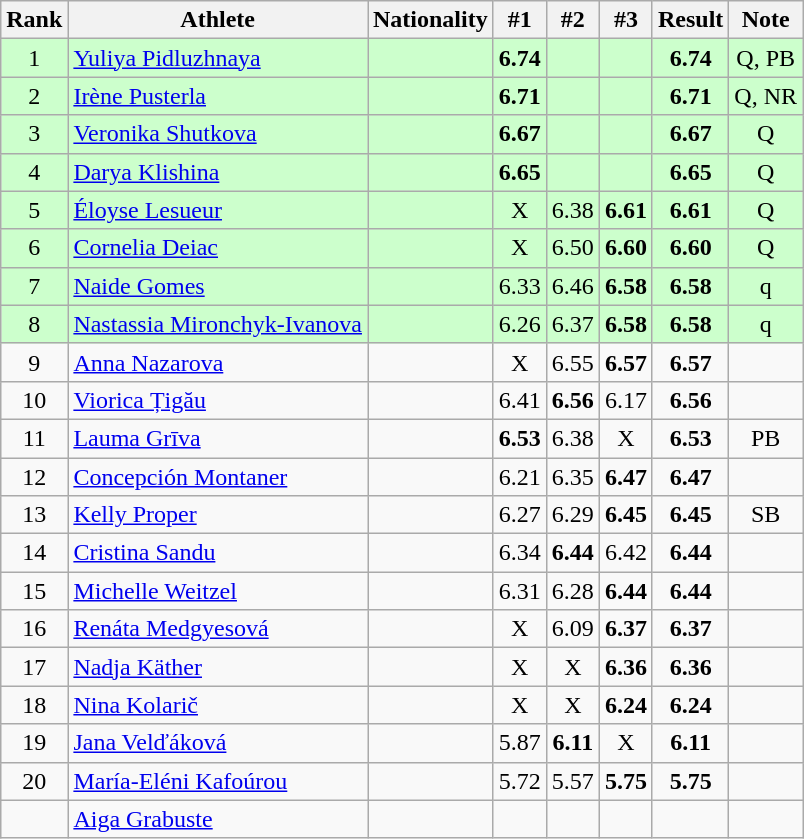<table class="wikitable sortable" style="text-align:center">
<tr>
<th>Rank</th>
<th>Athlete</th>
<th>Nationality</th>
<th>#1</th>
<th>#2</th>
<th>#3</th>
<th>Result</th>
<th>Note</th>
</tr>
<tr bgcolor=ccffcc>
<td>1</td>
<td align=left><a href='#'>Yuliya Pidluzhnaya</a></td>
<td align=left></td>
<td><strong>6.74</strong></td>
<td></td>
<td></td>
<td><strong>6.74</strong></td>
<td>Q, PB</td>
</tr>
<tr bgcolor=ccffcc>
<td>2</td>
<td align=left><a href='#'>Irène Pusterla</a></td>
<td align=left></td>
<td><strong>6.71</strong></td>
<td></td>
<td></td>
<td><strong>6.71</strong></td>
<td>Q, NR</td>
</tr>
<tr bgcolor=ccffcc>
<td>3</td>
<td align=left><a href='#'>Veronika Shutkova</a></td>
<td align=left></td>
<td><strong>6.67</strong></td>
<td></td>
<td></td>
<td><strong>6.67</strong></td>
<td>Q</td>
</tr>
<tr bgcolor=ccffcc>
<td>4</td>
<td align=left><a href='#'>Darya Klishina</a></td>
<td align=left></td>
<td><strong>6.65</strong></td>
<td></td>
<td></td>
<td><strong>6.65</strong></td>
<td>Q</td>
</tr>
<tr bgcolor=ccffcc>
<td>5</td>
<td align=left><a href='#'>Éloyse Lesueur</a></td>
<td align=left></td>
<td>X</td>
<td>6.38</td>
<td><strong>6.61</strong></td>
<td><strong>6.61</strong></td>
<td>Q</td>
</tr>
<tr bgcolor=ccffcc>
<td>6</td>
<td align=left><a href='#'>Cornelia Deiac</a></td>
<td align=left></td>
<td>X</td>
<td>6.50</td>
<td><strong>6.60</strong></td>
<td><strong>6.60</strong></td>
<td>Q</td>
</tr>
<tr bgcolor=ccffcc>
<td>7</td>
<td align=left><a href='#'>Naide Gomes</a></td>
<td align=left></td>
<td>6.33</td>
<td>6.46</td>
<td><strong>6.58</strong></td>
<td><strong>6.58 </strong></td>
<td>q</td>
</tr>
<tr bgcolor=ccffcc>
<td>8</td>
<td align=left><a href='#'>Nastassia Mironchyk-Ivanova</a></td>
<td align=left></td>
<td>6.26</td>
<td>6.37</td>
<td><strong>6.58</strong></td>
<td><strong>6.58</strong></td>
<td>q</td>
</tr>
<tr>
<td>9</td>
<td align=left><a href='#'>Anna Nazarova</a></td>
<td align=left></td>
<td>X</td>
<td>6.55</td>
<td><strong>6.57</strong></td>
<td><strong>6.57</strong></td>
<td></td>
</tr>
<tr>
<td>10</td>
<td align=left><a href='#'>Viorica Țigău</a></td>
<td align=left></td>
<td>6.41</td>
<td><strong>6.56</strong></td>
<td>6.17</td>
<td><strong>6.56</strong></td>
<td></td>
</tr>
<tr>
<td>11</td>
<td align=left><a href='#'>Lauma Grīva</a></td>
<td align=left></td>
<td><strong>6.53</strong></td>
<td>6.38</td>
<td>X</td>
<td><strong>6.53</strong></td>
<td>PB</td>
</tr>
<tr>
<td>12</td>
<td align=left><a href='#'>Concepción Montaner</a></td>
<td align=left></td>
<td>6.21</td>
<td>6.35</td>
<td><strong>6.47</strong></td>
<td><strong>6.47</strong></td>
<td></td>
</tr>
<tr>
<td>13</td>
<td align=left><a href='#'>Kelly Proper</a></td>
<td align=left></td>
<td>6.27</td>
<td>6.29</td>
<td><strong>6.45</strong></td>
<td><strong>6.45</strong></td>
<td>SB</td>
</tr>
<tr>
<td>14</td>
<td align=left><a href='#'>Cristina Sandu</a></td>
<td align=left></td>
<td>6.34</td>
<td><strong>6.44</strong></td>
<td>6.42</td>
<td><strong>6.44</strong></td>
<td></td>
</tr>
<tr>
<td>15</td>
<td align=left><a href='#'>Michelle Weitzel</a></td>
<td align=left></td>
<td>6.31</td>
<td>6.28</td>
<td><strong>6.44</strong></td>
<td><strong>6.44</strong></td>
<td></td>
</tr>
<tr>
<td>16</td>
<td align=left><a href='#'>Renáta Medgyesová</a></td>
<td align=left></td>
<td>X</td>
<td>6.09</td>
<td><strong>6.37</strong></td>
<td><strong>6.37</strong></td>
<td></td>
</tr>
<tr>
<td>17</td>
<td align=left><a href='#'>Nadja Käther</a></td>
<td align=left></td>
<td>X</td>
<td>X</td>
<td><strong>6.36</strong></td>
<td><strong>6.36</strong></td>
<td></td>
</tr>
<tr>
<td>18</td>
<td align=left><a href='#'>Nina Kolarič</a></td>
<td align=left></td>
<td>X</td>
<td>X</td>
<td><strong>6.24</strong></td>
<td><strong>6.24</strong></td>
<td></td>
</tr>
<tr>
<td>19</td>
<td align=left><a href='#'>Jana Velďáková</a></td>
<td align=left></td>
<td>5.87</td>
<td><strong>6.11</strong></td>
<td>X</td>
<td><strong>6.11</strong></td>
<td></td>
</tr>
<tr>
<td>20</td>
<td align=left><a href='#'>María-Eléni Kafoúrou</a></td>
<td align=left></td>
<td>5.72</td>
<td>5.57</td>
<td><strong>5.75</strong></td>
<td><strong>5.75</strong></td>
<td></td>
</tr>
<tr>
<td></td>
<td align=left><a href='#'>Aiga Grabuste</a></td>
<td align=left></td>
<td></td>
<td></td>
<td></td>
<td><strong></strong></td>
<td></td>
</tr>
</table>
